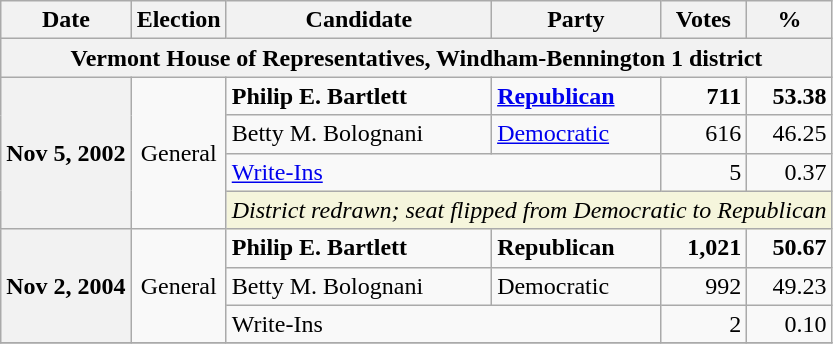<table class="wikitable">
<tr>
<th>Date</th>
<th>Election</th>
<th>Candidate</th>
<th>Party</th>
<th>Votes</th>
<th>%</th>
</tr>
<tr>
<th colspan="6">Vermont House of Representatives, Windham-Bennington 1 district</th>
</tr>
<tr>
<th rowspan="4">Nov 5, 2002</th>
<td rowspan="4" align="center">General</td>
<td><strong>Philip E. Bartlett</strong></td>
<td><strong><a href='#'>Republican</a></strong></td>
<td align="right"><strong>711</strong></td>
<td align="right"><strong>53.38</strong></td>
</tr>
<tr>
<td>Betty M. Bolognani</td>
<td><a href='#'>Democratic</a></td>
<td align="right">616</td>
<td align="right">46.25</td>
</tr>
<tr>
<td colspan="2"><a href='#'>Write-Ins</a></td>
<td align="right">5</td>
<td align="right">0.37</td>
</tr>
<tr>
<td colspan="4" style="background:Beige"><em>District redrawn; seat flipped from Democratic to Republican</em></td>
</tr>
<tr>
<th rowspan="3">Nov 2, 2004</th>
<td rowspan="3" align="center">General</td>
<td><strong>Philip E. Bartlett</strong></td>
<td><strong>Republican</strong></td>
<td align="right"><strong>1,021</strong></td>
<td align="right"><strong>50.67</strong></td>
</tr>
<tr>
<td>Betty M. Bolognani</td>
<td>Democratic</td>
<td align="right">992</td>
<td align="right">49.23</td>
</tr>
<tr>
<td colspan="2">Write-Ins</td>
<td align="right">2</td>
<td align="right">0.10</td>
</tr>
<tr>
</tr>
</table>
